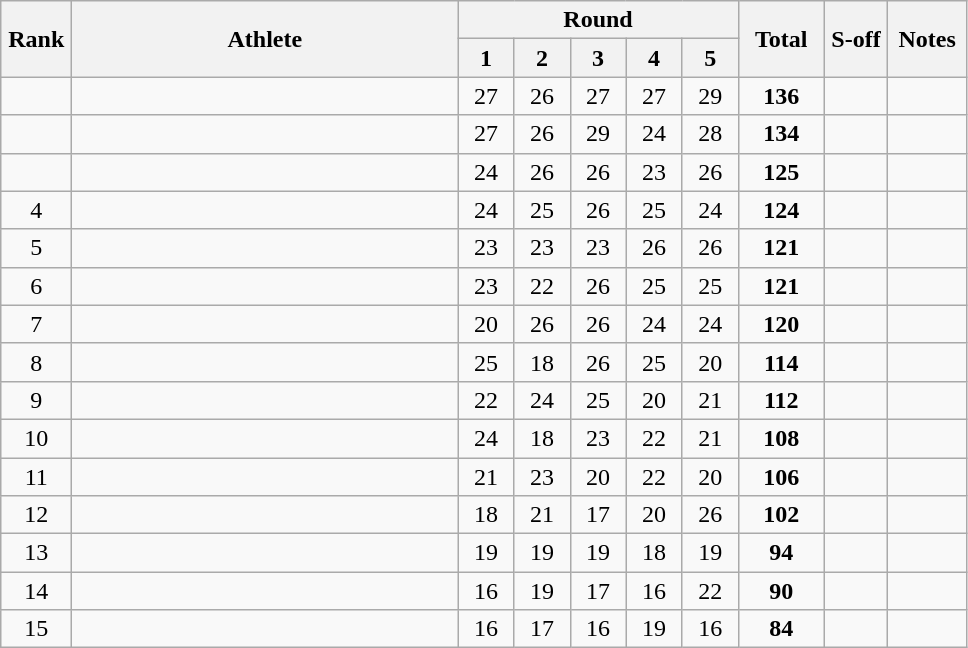<table class="wikitable" style="text-align:center">
<tr>
<th rowspan=2 width=40>Rank</th>
<th rowspan=2 width=250>Athlete</th>
<th colspan=5>Round</th>
<th rowspan=2 width=50>Total</th>
<th rowspan=2 width=35>S-off</th>
<th rowspan=2 width=45>Notes</th>
</tr>
<tr>
<th width=30>1</th>
<th width=30>2</th>
<th width=30>3</th>
<th width=30>4</th>
<th width=30>5</th>
</tr>
<tr>
<td></td>
<td align=left></td>
<td>27</td>
<td>26</td>
<td>27</td>
<td>27</td>
<td>29</td>
<td><strong>136</strong></td>
<td></td>
<td></td>
</tr>
<tr>
<td></td>
<td align=left></td>
<td>27</td>
<td>26</td>
<td>29</td>
<td>24</td>
<td>28</td>
<td><strong>134</strong></td>
<td></td>
<td></td>
</tr>
<tr>
<td></td>
<td align=left></td>
<td>24</td>
<td>26</td>
<td>26</td>
<td>23</td>
<td>26</td>
<td><strong>125</strong></td>
<td></td>
<td></td>
</tr>
<tr>
<td>4</td>
<td align=left></td>
<td>24</td>
<td>25</td>
<td>26</td>
<td>25</td>
<td>24</td>
<td><strong>124</strong></td>
<td></td>
<td></td>
</tr>
<tr>
<td>5</td>
<td align=left></td>
<td>23</td>
<td>23</td>
<td>23</td>
<td>26</td>
<td>26</td>
<td><strong>121</strong></td>
<td></td>
<td></td>
</tr>
<tr>
<td>6</td>
<td align=left></td>
<td>23</td>
<td>22</td>
<td>26</td>
<td>25</td>
<td>25</td>
<td><strong>121</strong></td>
<td></td>
<td></td>
</tr>
<tr>
<td>7</td>
<td align=left></td>
<td>20</td>
<td>26</td>
<td>26</td>
<td>24</td>
<td>24</td>
<td><strong>120</strong></td>
<td></td>
<td></td>
</tr>
<tr>
<td>8</td>
<td align=left></td>
<td>25</td>
<td>18</td>
<td>26</td>
<td>25</td>
<td>20</td>
<td><strong>114</strong></td>
<td></td>
<td></td>
</tr>
<tr>
<td>9</td>
<td align=left></td>
<td>22</td>
<td>24</td>
<td>25</td>
<td>20</td>
<td>21</td>
<td><strong>112</strong></td>
<td></td>
<td></td>
</tr>
<tr>
<td>10</td>
<td align=left></td>
<td>24</td>
<td>18</td>
<td>23</td>
<td>22</td>
<td>21</td>
<td><strong>108</strong></td>
<td></td>
<td></td>
</tr>
<tr>
<td>11</td>
<td align=left></td>
<td>21</td>
<td>23</td>
<td>20</td>
<td>22</td>
<td>20</td>
<td><strong>106</strong></td>
<td></td>
<td></td>
</tr>
<tr>
<td>12</td>
<td align=left></td>
<td>18</td>
<td>21</td>
<td>17</td>
<td>20</td>
<td>26</td>
<td><strong>102</strong></td>
<td></td>
<td></td>
</tr>
<tr>
<td>13</td>
<td align=left></td>
<td>19</td>
<td>19</td>
<td>19</td>
<td>18</td>
<td>19</td>
<td><strong>94</strong></td>
<td></td>
<td></td>
</tr>
<tr>
<td>14</td>
<td align=left></td>
<td>16</td>
<td>19</td>
<td>17</td>
<td>16</td>
<td>22</td>
<td><strong>90</strong></td>
<td></td>
<td></td>
</tr>
<tr>
<td>15</td>
<td align=left></td>
<td>16</td>
<td>17</td>
<td>16</td>
<td>19</td>
<td>16</td>
<td><strong>84</strong></td>
<td></td>
<td></td>
</tr>
</table>
